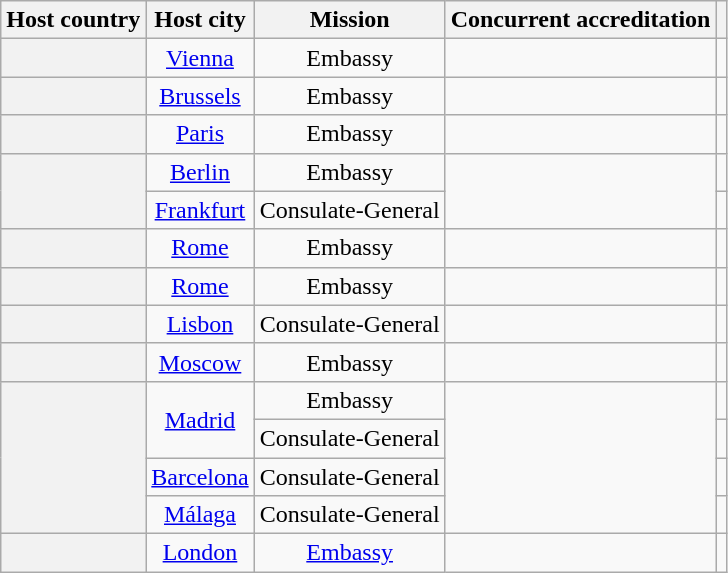<table class="wikitable plainrowheaders" style="text-align:center;">
<tr>
<th scope="col">Host country</th>
<th scope="col">Host city</th>
<th scope="col">Mission</th>
<th scope="col">Concurrent accreditation</th>
<th scope="col"></th>
</tr>
<tr>
<th scope="row"></th>
<td><a href='#'>Vienna</a></td>
<td>Embassy</td>
<td></td>
<td></td>
</tr>
<tr>
<th scope="row"></th>
<td><a href='#'>Brussels</a></td>
<td>Embassy</td>
<td></td>
<td></td>
</tr>
<tr>
<th scope="row"></th>
<td><a href='#'>Paris</a></td>
<td>Embassy</td>
<td></td>
<td></td>
</tr>
<tr>
<th scope="row" rowspan="2"></th>
<td><a href='#'>Berlin</a></td>
<td>Embassy</td>
<td rowspan="2"></td>
<td></td>
</tr>
<tr>
<td><a href='#'>Frankfurt</a></td>
<td>Consulate-General</td>
<td></td>
</tr>
<tr>
<th scope="row"></th>
<td><a href='#'>Rome</a></td>
<td>Embassy</td>
<td></td>
<td></td>
</tr>
<tr>
<th scope="row"></th>
<td><a href='#'>Rome</a></td>
<td>Embassy</td>
<td></td>
<td></td>
</tr>
<tr>
<th scope="row"></th>
<td style="text-align:center;"><a href='#'>Lisbon</a></td>
<td style="text-align:center;">Consulate-General</td>
<td></td>
<td></td>
</tr>
<tr>
<th scope="row"></th>
<td><a href='#'>Moscow</a></td>
<td>Embassy</td>
<td></td>
<td></td>
</tr>
<tr>
<th scope="row" rowspan="4"></th>
<td rowspan="2"><a href='#'>Madrid</a></td>
<td>Embassy</td>
<td rowspan="4"></td>
<td></td>
</tr>
<tr>
<td>Consulate-General</td>
<td></td>
</tr>
<tr>
<td><a href='#'>Barcelona</a></td>
<td>Consulate-General</td>
<td></td>
</tr>
<tr>
<td><a href='#'>Málaga</a></td>
<td>Consulate-General</td>
<td></td>
</tr>
<tr>
<th scope="row"></th>
<td><a href='#'>London</a></td>
<td><a href='#'>Embassy</a></td>
<td></td>
<td></td>
</tr>
</table>
